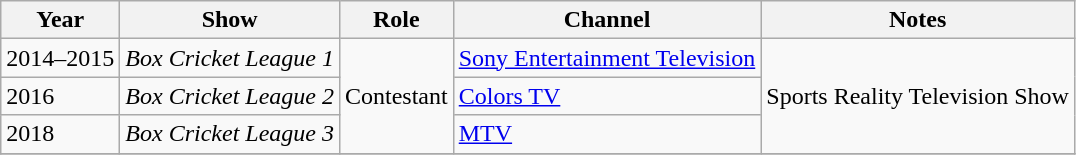<table class="wikitable sortable">
<tr>
<th>Year</th>
<th>Show</th>
<th>Role</th>
<th>Channel</th>
<th>Notes</th>
</tr>
<tr>
<td>2014–2015</td>
<td><em>Box Cricket League 1</em></td>
<td rowspan = "3">Contestant</td>
<td><a href='#'>Sony Entertainment Television</a></td>
<td rowspan = "3">Sports Reality Television Show</td>
</tr>
<tr>
<td>2016</td>
<td><em>Box Cricket League 2</em></td>
<td><a href='#'>Colors TV</a></td>
</tr>
<tr>
<td>2018</td>
<td><em>Box Cricket League 3</em></td>
<td><a href='#'> MTV</a></td>
</tr>
<tr>
</tr>
</table>
